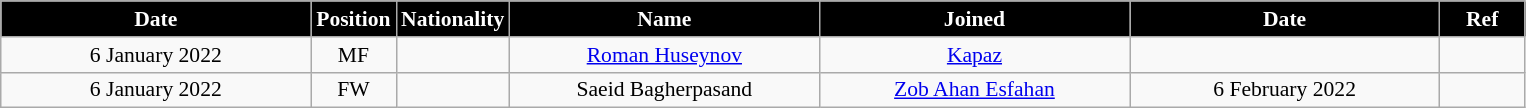<table class="wikitable"  style="text-align:center; font-size:90%; ">
<tr>
<th style="background:#000000; color:#FFFFFF; width:200px;">Date</th>
<th style="background:#000000; color:#FFFFFF; width:50px;">Position</th>
<th style="background:#000000; color:#FFFFFF; width:50px;">Nationality</th>
<th style="background:#000000; color:#FFFFFF; width:200px;">Name</th>
<th style="background:#000000; color:#FFFFFF; width:200px;">Joined</th>
<th style="background:#000000; color:#FFFFFF; width:200px;">Date</th>
<th style="background:#000000; color:#FFFFFF; width:50px;">Ref</th>
</tr>
<tr>
<td>6 January 2022</td>
<td>MF</td>
<td></td>
<td><a href='#'>Roman Huseynov</a></td>
<td><a href='#'>Kapaz</a></td>
<td></td>
<td></td>
</tr>
<tr>
<td>6 January 2022</td>
<td>FW</td>
<td></td>
<td>Saeid Bagherpasand</td>
<td><a href='#'>Zob Ahan Esfahan</a></td>
<td>6 February 2022</td>
<td></td>
</tr>
</table>
